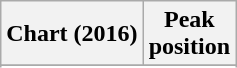<table class="wikitable sortable plainrowheaders" style="text-align:center">
<tr>
<th scope="col">Chart (2016)</th>
<th scope="col">Peak<br> position</th>
</tr>
<tr>
</tr>
<tr>
</tr>
</table>
